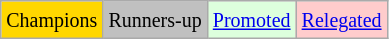<table class="wikitable">
<tr>
<td bgcolor=gold><small>Champions</small></td>
<td bgcolor=silver><small>Runners-up</small></td>
<td bgcolor="#DDFFDD"><small><a href='#'>Promoted</a></small></td>
<td bgcolor="#FFCCCC"><small><a href='#'>Relegated</a></small></td>
</tr>
</table>
